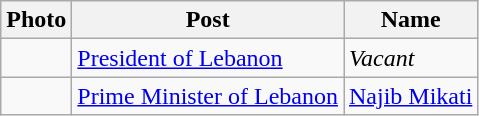<table class="wikitable">
<tr>
<th>Photo</th>
<th>Post</th>
<th>Name</th>
</tr>
<tr>
<td></td>
<td><a href='#'>President of Lebanon</a></td>
<td><em>Vacant</em></td>
</tr>
<tr>
<td></td>
<td><a href='#'>Prime Minister of Lebanon</a></td>
<td><a href='#'>Najib Mikati</a></td>
</tr>
</table>
